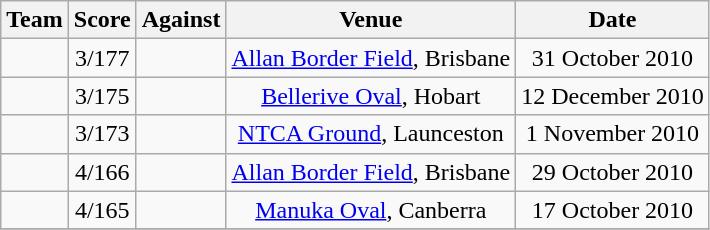<table class="wikitable sortable" style="text-align:center">
<tr>
<th class="unsortable">Team</th>
<th>Score</th>
<th>Against</th>
<th>Venue</th>
<th>Date</th>
</tr>
<tr>
<td style="text-align:left;"></td>
<td>3/177</td>
<td style="text-align:left;"></td>
<td><a href='#'>Allan Border Field</a>, Brisbane</td>
<td>31 October 2010</td>
</tr>
<tr>
<td style="text-align:left;"></td>
<td>3/175</td>
<td style="text-align:left;"></td>
<td><a href='#'>Bellerive Oval</a>, Hobart</td>
<td>12 December 2010</td>
</tr>
<tr>
<td style="text-align:left;"></td>
<td>3/173</td>
<td style="text-align:left;"></td>
<td><a href='#'>NTCA Ground</a>, Launceston</td>
<td>1 November 2010</td>
</tr>
<tr>
<td style="text-align:left;"></td>
<td>4/166</td>
<td style="text-align:left;"></td>
<td><a href='#'>Allan Border Field</a>, Brisbane</td>
<td>29 October 2010</td>
</tr>
<tr>
<td style="text-align:left;"></td>
<td>4/165</td>
<td style="text-align:left;"></td>
<td><a href='#'>Manuka Oval</a>, Canberra</td>
<td>17 October 2010</td>
</tr>
<tr>
</tr>
</table>
